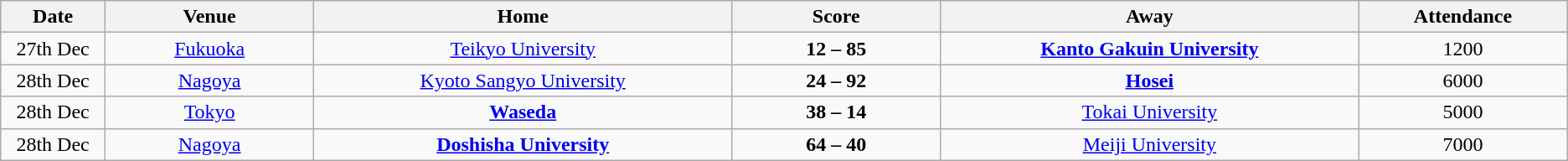<table class="wikitable" style="text-align: center;">
<tr>
<th width=5%>Date</th>
<th width=10%>Venue</th>
<th width=20%>Home</th>
<th width=10%>Score</th>
<th width=20%>Away</th>
<th width=10%>Attendance</th>
</tr>
<tr>
<td>27th Dec</td>
<td><a href='#'>Fukuoka</a></td>
<td><a href='#'>Teikyo University</a></td>
<td><strong>12 – 85</strong><br></td>
<td><strong><a href='#'>Kanto Gakuin University</a></strong></td>
<td>1200</td>
</tr>
<tr>
<td>28th Dec</td>
<td><a href='#'>Nagoya</a></td>
<td><a href='#'>Kyoto Sangyo University</a></td>
<td><strong>24 – 92</strong><br></td>
<td><strong><a href='#'>Hosei</a></strong></td>
<td>6000</td>
</tr>
<tr>
<td>28th Dec</td>
<td><a href='#'>Tokyo</a></td>
<td><strong><a href='#'>Waseda</a></strong></td>
<td><strong>38 – 14</strong><br></td>
<td><a href='#'>Tokai University</a></td>
<td>5000</td>
</tr>
<tr>
<td>28th Dec</td>
<td><a href='#'>Nagoya</a></td>
<td><strong><a href='#'>Doshisha University</a></strong></td>
<td><strong>64 – 40</strong><br></td>
<td><a href='#'>Meiji University</a></td>
<td>7000</td>
</tr>
</table>
